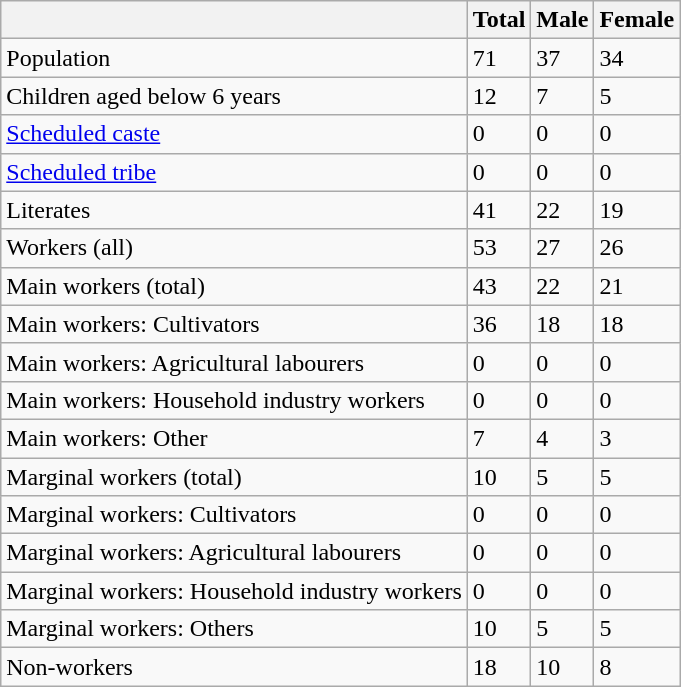<table class="wikitable sortable">
<tr>
<th></th>
<th>Total</th>
<th>Male</th>
<th>Female</th>
</tr>
<tr>
<td>Population</td>
<td>71</td>
<td>37</td>
<td>34</td>
</tr>
<tr>
<td>Children aged below 6 years</td>
<td>12</td>
<td>7</td>
<td>5</td>
</tr>
<tr>
<td><a href='#'>Scheduled caste</a></td>
<td>0</td>
<td>0</td>
<td>0</td>
</tr>
<tr>
<td><a href='#'>Scheduled tribe</a></td>
<td>0</td>
<td>0</td>
<td>0</td>
</tr>
<tr>
<td>Literates</td>
<td>41</td>
<td>22</td>
<td>19</td>
</tr>
<tr>
<td>Workers (all)</td>
<td>53</td>
<td>27</td>
<td>26</td>
</tr>
<tr>
<td>Main workers (total)</td>
<td>43</td>
<td>22</td>
<td>21</td>
</tr>
<tr>
<td>Main workers: Cultivators</td>
<td>36</td>
<td>18</td>
<td>18</td>
</tr>
<tr>
<td>Main workers: Agricultural labourers</td>
<td>0</td>
<td>0</td>
<td>0</td>
</tr>
<tr>
<td>Main workers: Household industry workers</td>
<td>0</td>
<td>0</td>
<td>0</td>
</tr>
<tr>
<td>Main workers: Other</td>
<td>7</td>
<td>4</td>
<td>3</td>
</tr>
<tr>
<td>Marginal workers (total)</td>
<td>10</td>
<td>5</td>
<td>5</td>
</tr>
<tr>
<td>Marginal workers: Cultivators</td>
<td>0</td>
<td>0</td>
<td>0</td>
</tr>
<tr>
<td>Marginal workers: Agricultural labourers</td>
<td>0</td>
<td>0</td>
<td>0</td>
</tr>
<tr>
<td>Marginal workers: Household industry workers</td>
<td>0</td>
<td>0</td>
<td>0</td>
</tr>
<tr>
<td>Marginal workers: Others</td>
<td>10</td>
<td>5</td>
<td>5</td>
</tr>
<tr>
<td>Non-workers</td>
<td>18</td>
<td>10</td>
<td>8</td>
</tr>
</table>
